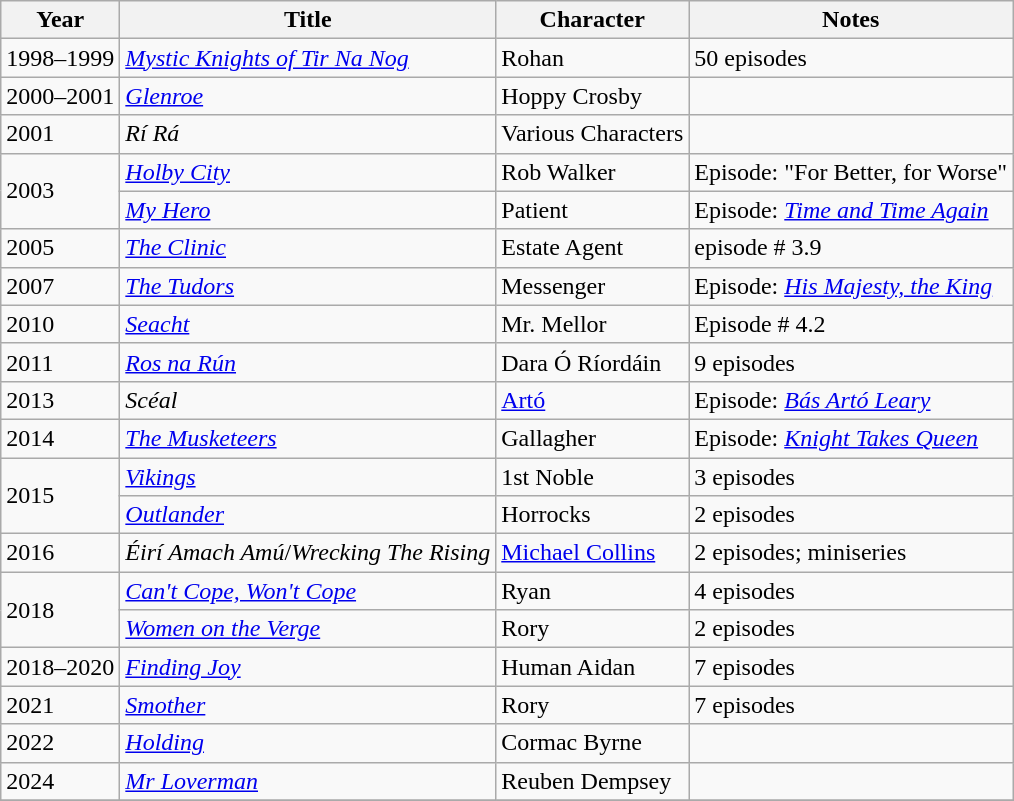<table class="wikitable">
<tr>
<th>Year</th>
<th>Title</th>
<th>Character</th>
<th>Notes</th>
</tr>
<tr>
<td>1998–1999</td>
<td><em><a href='#'>Mystic Knights of Tir Na Nog</a></em></td>
<td>Rohan</td>
<td>50 episodes</td>
</tr>
<tr>
<td>2000–2001</td>
<td><em><a href='#'>Glenroe</a></em></td>
<td>Hoppy Crosby</td>
<td></td>
</tr>
<tr>
<td>2001</td>
<td><em>Rí Rá</em></td>
<td>Various Characters</td>
<td></td>
</tr>
<tr>
<td rowspan="2">2003</td>
<td><em><a href='#'>Holby City</a></em></td>
<td>Rob Walker</td>
<td>Episode: "For Better, for Worse"</td>
</tr>
<tr>
<td><em><a href='#'>My Hero</a></em></td>
<td>Patient</td>
<td>Episode: <em><a href='#'>Time and Time Again</a></em></td>
</tr>
<tr>
<td>2005</td>
<td><em><a href='#'>The Clinic</a></em></td>
<td>Estate Agent</td>
<td>episode # 3.9</td>
</tr>
<tr>
<td>2007</td>
<td><em><a href='#'>The Tudors</a></em></td>
<td>Messenger</td>
<td>Episode: <em><a href='#'>His Majesty, the King</a></em></td>
</tr>
<tr>
<td>2010</td>
<td><em><a href='#'>Seacht</a></em></td>
<td>Mr. Mellor</td>
<td>Episode # 4.2</td>
</tr>
<tr>
<td>2011</td>
<td><em><a href='#'>Ros na Rún</a></em></td>
<td>Dara Ó Ríordáin</td>
<td>9 episodes</td>
</tr>
<tr>
<td>2013</td>
<td><em>Scéal</em></td>
<td><a href='#'>Artó</a></td>
<td>Episode: <em><a href='#'>Bás Artó Leary</a></em></td>
</tr>
<tr>
<td>2014</td>
<td><em><a href='#'>The Musketeers</a></em></td>
<td>Gallagher</td>
<td>Episode: <em><a href='#'>Knight Takes Queen</a></em></td>
</tr>
<tr>
<td rowspan="2">2015</td>
<td><em><a href='#'>Vikings</a></em></td>
<td>1st Noble</td>
<td>3 episodes</td>
</tr>
<tr>
<td><em><a href='#'>Outlander</a></em></td>
<td>Horrocks</td>
<td>2 episodes</td>
</tr>
<tr>
<td>2016</td>
<td><em>Éirí Amach Amú</em>/<em>Wrecking The Rising</em></td>
<td><a href='#'>Michael Collins</a></td>
<td>2 episodes; miniseries</td>
</tr>
<tr>
<td rowspan="2">2018</td>
<td><em><a href='#'>Can't Cope, Won't Cope</a></em></td>
<td>Ryan</td>
<td>4 episodes</td>
</tr>
<tr>
<td><em><a href='#'>Women on the Verge</a></em></td>
<td>Rory</td>
<td>2 episodes</td>
</tr>
<tr>
<td>2018–2020</td>
<td><em><a href='#'>Finding Joy</a></em></td>
<td>Human Aidan</td>
<td>7 episodes</td>
</tr>
<tr>
<td>2021</td>
<td><em><a href='#'>Smother</a></em></td>
<td>Rory</td>
<td>7 episodes</td>
</tr>
<tr>
<td>2022</td>
<td><em><a href='#'>Holding</a></em></td>
<td>Cormac Byrne</td>
<td></td>
</tr>
<tr>
<td>2024</td>
<td><em><a href='#'>Mr Loverman</a></em></td>
<td>Reuben Dempsey</td>
<td></td>
</tr>
<tr>
</tr>
</table>
